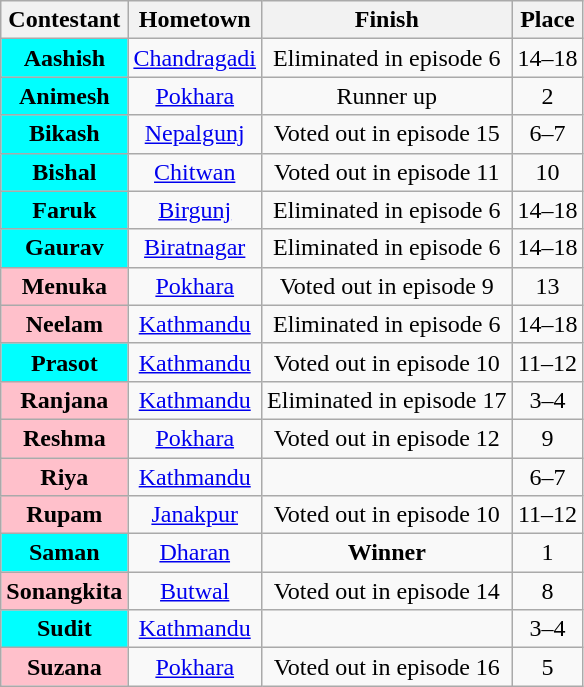<table class="wikitable sortable" style="text-align:center;">
<tr>
<th>Contestant</th>
<th>Hometown</th>
<th>Finish</th>
<th>Place</th>
</tr>
<tr>
<th style="background:cyan;">Aashish</th>
<td><a href='#'>Chandragadi</a></td>
<td>Eliminated in episode 6</td>
<td>14–18</td>
</tr>
<tr>
<th style="background:cyan;">Animesh</th>
<td><a href='#'>Pokhara</a></td>
<td>Runner up</td>
<td>2</td>
</tr>
<tr>
<th style="background:cyan;">Bikash</th>
<td><a href='#'>Nepalgunj</a></td>
<td>Voted out in episode 15</td>
<td>6–7</td>
</tr>
<tr>
<th style="background:cyan;">Bishal</th>
<td><a href='#'>Chitwan</a></td>
<td>Voted out in episode 11</td>
<td>10</td>
</tr>
<tr>
<th style="background:cyan;">Faruk</th>
<td><a href='#'>Birgunj</a></td>
<td>Eliminated in episode 6</td>
<td>14–18</td>
</tr>
<tr>
<th style="background:cyan;">Gaurav</th>
<td><a href='#'>Biratnagar</a></td>
<td>Eliminated in episode 6</td>
<td>14–18</td>
</tr>
<tr>
<th style="background:pink;">Menuka</th>
<td><a href='#'>Pokhara</a></td>
<td>Voted out in episode 9</td>
<td>13</td>
</tr>
<tr>
<th style="background:pink;">Neelam</th>
<td><a href='#'>Kathmandu</a></td>
<td>Eliminated in episode 6</td>
<td>14–18</td>
</tr>
<tr>
<th style="background:cyan;">Prasot</th>
<td><a href='#'>Kathmandu</a></td>
<td>Voted out in episode 10</td>
<td>11–12</td>
</tr>
<tr>
<th style="background:pink;">Ranjana</th>
<td><a href='#'>Kathmandu</a></td>
<td>Eliminated in episode 17</td>
<td>3–4</td>
</tr>
<tr>
<th style="background:pink;">Reshma</th>
<td><a href='#'>Pokhara</a></td>
<td>Voted out in episode 12</td>
<td>9</td>
</tr>
<tr>
<th style="background:pink;">Riya</th>
<td><a href='#'>Kathmandu</a></td>
<td></td>
<td>6–7</td>
</tr>
<tr>
<th style="background:pink;">Rupam</th>
<td><a href='#'>Janakpur</a></td>
<td>Voted out in episode 10</td>
<td>11–12</td>
</tr>
<tr>
<th style="background:cyan;">Saman</th>
<td><a href='#'>Dharan</a></td>
<td><strong>Winner</strong></td>
<td>1</td>
</tr>
<tr>
<th style="background:pink;">Sonangkita</th>
<td><a href='#'>Butwal</a></td>
<td>Voted out in episode 14</td>
<td>8</td>
</tr>
<tr>
<th style="background:cyan;">Sudit</th>
<td><a href='#'>Kathmandu</a></td>
<td></td>
<td>3–4</td>
</tr>
<tr>
<th style="background:pink;">Suzana</th>
<td><a href='#'>Pokhara</a></td>
<td>Voted out in episode 16</td>
<td>5</td>
</tr>
</table>
